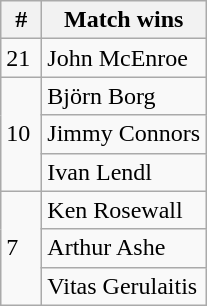<table class="wikitable" style="display:inline-table;">
<tr>
<th width=20>#</th>
<th>Match wins</th>
</tr>
<tr>
<td>21</td>
<td> John McEnroe</td>
</tr>
<tr>
<td rowspan="3">10</td>
<td> Björn Borg</td>
</tr>
<tr>
<td> Jimmy Connors</td>
</tr>
<tr>
<td> Ivan Lendl</td>
</tr>
<tr>
<td rowspan="3">7</td>
<td> Ken Rosewall</td>
</tr>
<tr>
<td> Arthur Ashe</td>
</tr>
<tr>
<td> Vitas Gerulaitis</td>
</tr>
</table>
